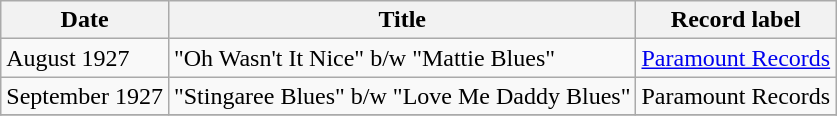<table class="wikitable sortable">
<tr>
<th>Date</th>
<th>Title</th>
<th>Record label</th>
</tr>
<tr>
<td>August 1927</td>
<td>"Oh Wasn't It Nice" b/w "Mattie Blues"</td>
<td style="text-align:left;"><a href='#'>Paramount Records</a></td>
</tr>
<tr>
<td>September 1927</td>
<td>"Stingaree Blues" b/w "Love Me Daddy Blues"</td>
<td style="text-align:left;">Paramount Records</td>
</tr>
<tr>
</tr>
</table>
